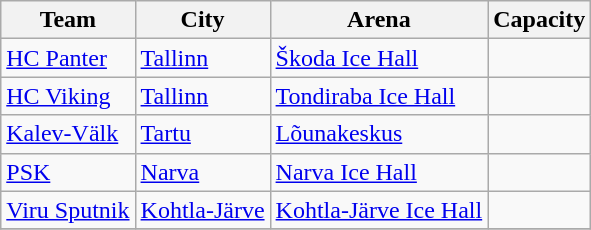<table class="wikitable sortable">
<tr>
<th>Team</th>
<th>City</th>
<th>Arena</th>
<th>Capacity</th>
</tr>
<tr>
<td><a href='#'>HC Panter</a></td>
<td><a href='#'>Tallinn</a></td>
<td><a href='#'>Škoda Ice Hall</a></td>
<td></td>
</tr>
<tr>
<td><a href='#'>HC Viking</a></td>
<td><a href='#'>Tallinn</a></td>
<td><a href='#'>Tondiraba Ice Hall</a></td>
<td></td>
</tr>
<tr>
<td><a href='#'>Kalev-Välk</a></td>
<td><a href='#'>Tartu</a></td>
<td><a href='#'>Lõunakeskus</a></td>
<td></td>
</tr>
<tr>
<td><a href='#'>PSK</a></td>
<td><a href='#'>Narva</a></td>
<td><a href='#'>Narva Ice Hall</a></td>
<td></td>
</tr>
<tr>
<td><a href='#'>Viru Sputnik</a></td>
<td><a href='#'>Kohtla-Järve</a></td>
<td><a href='#'>Kohtla-Järve Ice Hall</a></td>
<td></td>
</tr>
<tr>
</tr>
</table>
